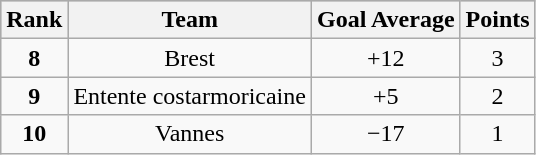<table class="wikitable">
<tr style="background:silver"!>
<th>Rank</th>
<th>Team</th>
<th>Goal Average</th>
<th>Points</th>
</tr>
<tr align="center">
<td><strong>8</strong></td>
<td>Brest</td>
<td>+12</td>
<td>3</td>
</tr>
<tr align="center">
<td><strong>9</strong></td>
<td>Entente costarmoricaine</td>
<td>+5</td>
<td>2</td>
</tr>
<tr align="center">
<td><strong>10</strong></td>
<td>Vannes</td>
<td>−17</td>
<td>1</td>
</tr>
</table>
